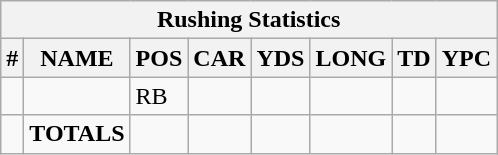<table class="wikitable sortable collapsible collapsed">
<tr>
<th colspan="8">Rushing Statistics</th>
</tr>
<tr>
<th>#</th>
<th>NAME</th>
<th>POS</th>
<th>CAR</th>
<th>YDS</th>
<th>LONG</th>
<th>TD</th>
<th>YPC</th>
</tr>
<tr>
<td></td>
<td></td>
<td>RB</td>
<td></td>
<td></td>
<td></td>
<td></td>
<td></td>
</tr>
<tr>
<td></td>
<td><strong>TOTALS</strong></td>
<td></td>
<td></td>
<td></td>
<td></td>
<td></td>
<td></td>
</tr>
</table>
